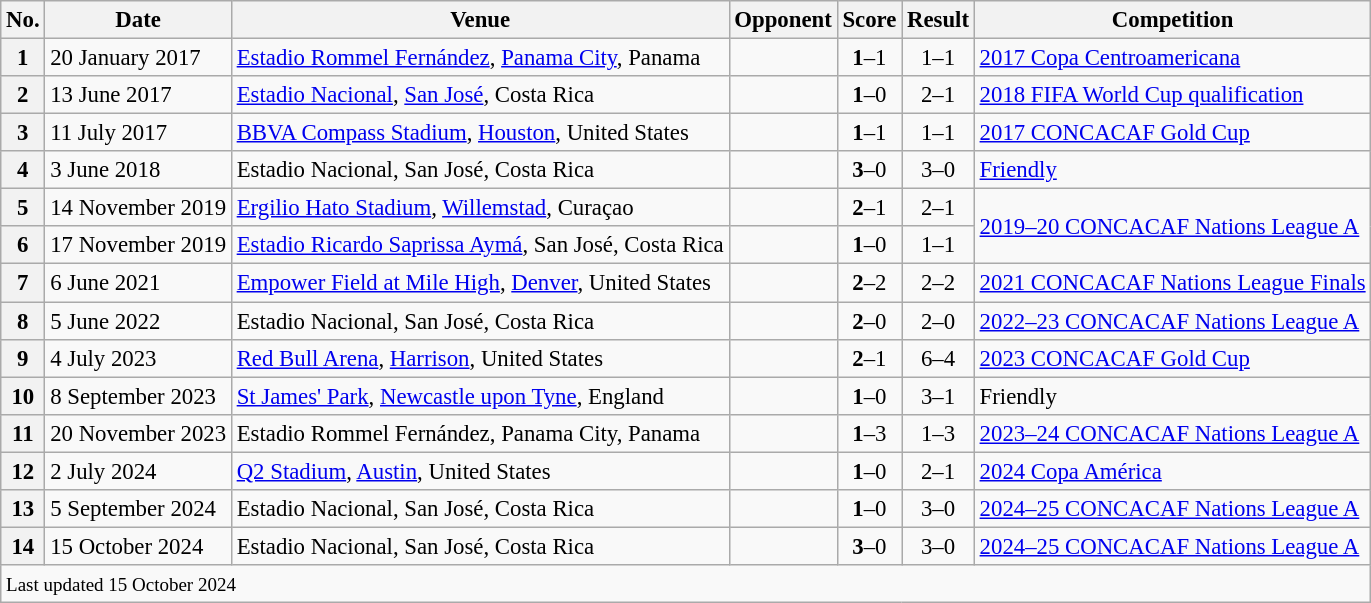<table class="wikitable" style="font-size:95%">
<tr>
<th>No.</th>
<th>Date</th>
<th>Venue</th>
<th>Opponent</th>
<th>Score</th>
<th>Result</th>
<th>Competition</th>
</tr>
<tr>
<th scope=row>1</th>
<td>20 January 2017</td>
<td><a href='#'>Estadio Rommel Fernández</a>, <a href='#'>Panama City</a>, Panama</td>
<td></td>
<td align=center><strong>1</strong>–1</td>
<td align=center>1–1</td>
<td><a href='#'>2017 Copa Centroamericana</a></td>
</tr>
<tr>
<th scope=row>2</th>
<td>13 June 2017</td>
<td><a href='#'>Estadio Nacional</a>, <a href='#'>San José</a>, Costa Rica</td>
<td></td>
<td align=center><strong>1</strong>–0</td>
<td align=center>2–1</td>
<td><a href='#'>2018 FIFA World Cup qualification</a></td>
</tr>
<tr>
<th scope=row>3</th>
<td>11 July 2017</td>
<td><a href='#'>BBVA Compass Stadium</a>, <a href='#'>Houston</a>, United States</td>
<td></td>
<td align=center><strong>1</strong>–1</td>
<td align=center>1–1</td>
<td><a href='#'>2017 CONCACAF Gold Cup</a></td>
</tr>
<tr>
<th scope=row>4</th>
<td>3 June 2018</td>
<td>Estadio Nacional, San José, Costa Rica</td>
<td></td>
<td align=center><strong>3</strong>–0</td>
<td align=center>3–0</td>
<td><a href='#'>Friendly</a></td>
</tr>
<tr>
<th scope=row>5</th>
<td>14 November 2019</td>
<td><a href='#'>Ergilio Hato Stadium</a>, <a href='#'>Willemstad</a>, Curaçao</td>
<td></td>
<td align=center><strong>2</strong>–1</td>
<td align=center>2–1</td>
<td rowspan=2><a href='#'>2019–20 CONCACAF Nations League A</a></td>
</tr>
<tr>
<th scope=row>6</th>
<td>17 November 2019</td>
<td><a href='#'>Estadio Ricardo Saprissa Aymá</a>, San José, Costa Rica</td>
<td></td>
<td align=center><strong>1</strong>–0</td>
<td align=center>1–1</td>
</tr>
<tr>
<th scope=row>7</th>
<td>6 June 2021</td>
<td><a href='#'>Empower Field at Mile High</a>, <a href='#'>Denver</a>, United States</td>
<td></td>
<td align=center><strong>2</strong>–2</td>
<td align=center>2–2</td>
<td><a href='#'>2021 CONCACAF Nations League Finals</a></td>
</tr>
<tr>
<th scope=row>8</th>
<td>5 June 2022</td>
<td>Estadio Nacional, San José, Costa Rica</td>
<td></td>
<td align=center><strong>2</strong>–0</td>
<td align=center>2–0</td>
<td><a href='#'>2022–23 CONCACAF Nations League A</a></td>
</tr>
<tr>
<th scope=row>9</th>
<td>4 July 2023</td>
<td><a href='#'>Red Bull Arena</a>, <a href='#'>Harrison</a>, United States</td>
<td></td>
<td align=center><strong>2</strong>–1</td>
<td align=center>6–4</td>
<td><a href='#'>2023 CONCACAF Gold Cup</a></td>
</tr>
<tr>
<th scope=row>10</th>
<td>8 September 2023</td>
<td><a href='#'>St James' Park</a>, <a href='#'>Newcastle upon Tyne</a>, England</td>
<td></td>
<td align=center><strong>1</strong>–0</td>
<td align=center>3–1</td>
<td>Friendly</td>
</tr>
<tr>
<th scope=row>11</th>
<td>20 November 2023</td>
<td>Estadio Rommel Fernández, Panama City, Panama</td>
<td></td>
<td align=center><strong>1</strong>–3</td>
<td align=center>1–3</td>
<td><a href='#'>2023–24 CONCACAF Nations League A</a></td>
</tr>
<tr>
<th scope=row>12</th>
<td>2 July 2024</td>
<td><a href='#'>Q2 Stadium</a>, <a href='#'>Austin</a>, United States</td>
<td></td>
<td align=center><strong>1</strong>–0</td>
<td align=center>2–1</td>
<td><a href='#'>2024 Copa América</a></td>
</tr>
<tr>
<th scope=row>13</th>
<td>5 September 2024</td>
<td>Estadio Nacional, San José, Costa Rica</td>
<td></td>
<td align=center><strong>1</strong>–0</td>
<td align=center>3–0</td>
<td><a href='#'>2024–25 CONCACAF Nations League A</a></td>
</tr>
<tr>
<th scope=row>14</th>
<td>15 October 2024</td>
<td>Estadio Nacional, San José, Costa Rica</td>
<td></td>
<td align=center><strong>3</strong>–0</td>
<td align=center>3–0</td>
<td><a href='#'>2024–25 CONCACAF Nations League A</a></td>
</tr>
<tr>
<td colspan="7"><small>Last updated 15 October 2024</small></td>
</tr>
</table>
